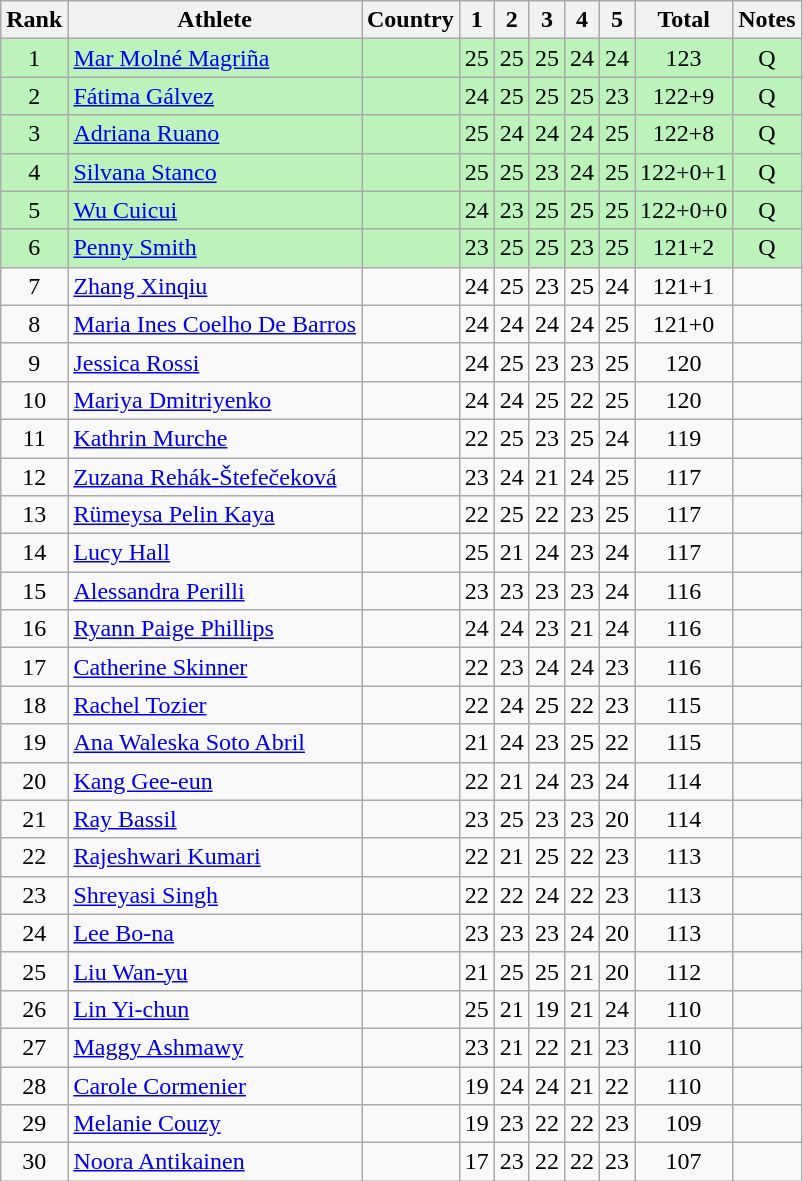<table class="wikitable sortable" style="text-align:center">
<tr>
<th>Rank</th>
<th>Athlete</th>
<th>Country</th>
<th class="sortable">1</th>
<th class="sortable">2</th>
<th class="sortable">3</th>
<th class="sortable">4</th>
<th class="sortable">5</th>
<th>Total</th>
<th class="unsortable">Notes</th>
</tr>
<tr bgcolor=bbf3bb>
<td>1</td>
<td align=left><a href='#'>Mar Molné Magriña</a></td>
<td align=left></td>
<td>25</td>
<td>25</td>
<td>25</td>
<td>24</td>
<td>24</td>
<td>123</td>
<td>Q</td>
</tr>
<tr bgcolor=bbf3bb>
<td>2</td>
<td align=left><a href='#'>Fátima Gálvez</a></td>
<td align=left></td>
<td>24</td>
<td>25</td>
<td>25</td>
<td>25</td>
<td>23</td>
<td>122+9</td>
<td>Q</td>
</tr>
<tr bgcolor=bbf3bb>
<td>3</td>
<td align=left><a href='#'>Adriana Ruano</a></td>
<td align=left></td>
<td>25</td>
<td>24</td>
<td>24</td>
<td>24</td>
<td>25</td>
<td>122+8</td>
<td>Q</td>
</tr>
<tr bgcolor=bbf3bb>
<td>4</td>
<td align=left><a href='#'>Silvana Stanco</a></td>
<td align=left></td>
<td>25</td>
<td>25</td>
<td>23</td>
<td>24</td>
<td>25</td>
<td>122+0+1</td>
<td>Q</td>
</tr>
<tr bgcolor=bbf3bb>
<td>5</td>
<td align=left><a href='#'>Wu Cuicui</a></td>
<td align=left></td>
<td>24</td>
<td>23</td>
<td>25</td>
<td>25</td>
<td>25</td>
<td>122+0+0</td>
<td>Q</td>
</tr>
<tr bgcolor=bbf3bb>
<td>6</td>
<td align=left><a href='#'>Penny Smith</a></td>
<td align=left></td>
<td>23</td>
<td>25</td>
<td>25</td>
<td>23</td>
<td>25</td>
<td>121+2</td>
<td>Q</td>
</tr>
<tr>
<td>7</td>
<td align=left><a href='#'>Zhang Xinqiu</a></td>
<td align=left></td>
<td>24</td>
<td>25</td>
<td>23</td>
<td>25</td>
<td>24</td>
<td>121+1</td>
<td></td>
</tr>
<tr>
<td>8</td>
<td align=left><a href='#'>Maria Ines Coelho De Barros</a></td>
<td align=left></td>
<td>24</td>
<td>24</td>
<td>24</td>
<td>24</td>
<td>25</td>
<td>121+0</td>
<td></td>
</tr>
<tr>
<td>9</td>
<td align=left><a href='#'>Jessica Rossi</a></td>
<td align=left></td>
<td>24</td>
<td>25</td>
<td>23</td>
<td>23</td>
<td>25</td>
<td>120</td>
<td></td>
</tr>
<tr>
<td>10</td>
<td align=left><a href='#'>Mariya Dmitriyenko</a></td>
<td align=left></td>
<td>24</td>
<td>24</td>
<td>25</td>
<td>22</td>
<td>25</td>
<td>120</td>
<td></td>
</tr>
<tr>
<td>11</td>
<td align=left><a href='#'>Kathrin Murche</a></td>
<td align=left></td>
<td>22</td>
<td>25</td>
<td>23</td>
<td>25</td>
<td>24</td>
<td>119</td>
<td></td>
</tr>
<tr>
<td>12</td>
<td align=left><a href='#'>Zuzana Rehák-Štefečeková</a></td>
<td align=left></td>
<td>23</td>
<td>24</td>
<td>21</td>
<td>24</td>
<td>25</td>
<td>117</td>
<td></td>
</tr>
<tr>
<td>13</td>
<td align=left><a href='#'>Rümeysa Pelin Kaya</a></td>
<td align=left></td>
<td>22</td>
<td>25</td>
<td>22</td>
<td>23</td>
<td>25</td>
<td>117</td>
<td></td>
</tr>
<tr>
<td>14</td>
<td align=left><a href='#'>Lucy Hall</a></td>
<td align=left></td>
<td>25</td>
<td>21</td>
<td>24</td>
<td>23</td>
<td>24</td>
<td>117</td>
<td></td>
</tr>
<tr>
<td>15</td>
<td align=left><a href='#'>Alessandra Perilli</a></td>
<td align=left></td>
<td>23</td>
<td>23</td>
<td>23</td>
<td>23</td>
<td>24</td>
<td>116</td>
<td></td>
</tr>
<tr>
<td>16</td>
<td align=left><a href='#'>Ryann Paige Phillips</a></td>
<td align=left></td>
<td>24</td>
<td>24</td>
<td>23</td>
<td>21</td>
<td>24</td>
<td>116</td>
<td></td>
</tr>
<tr>
<td>17</td>
<td align=left><a href='#'>Catherine Skinner</a></td>
<td align=left></td>
<td>22</td>
<td>23</td>
<td>24</td>
<td>24</td>
<td>23</td>
<td>116</td>
<td></td>
</tr>
<tr>
<td>18</td>
<td align=left><a href='#'>Rachel Tozier</a></td>
<td align=left></td>
<td>22</td>
<td>24</td>
<td>25</td>
<td>22</td>
<td>23</td>
<td>115</td>
<td></td>
</tr>
<tr>
<td>19</td>
<td align=left><a href='#'>Ana Waleska Soto Abril</a></td>
<td align=left></td>
<td>21</td>
<td>24</td>
<td>23</td>
<td>25</td>
<td>22</td>
<td>115</td>
<td></td>
</tr>
<tr>
<td>20</td>
<td align=left><a href='#'>Kang Gee-eun</a></td>
<td align=left></td>
<td>22</td>
<td>21</td>
<td>24</td>
<td>23</td>
<td>24</td>
<td>114</td>
<td></td>
</tr>
<tr>
<td>21</td>
<td align=left><a href='#'>Ray Bassil</a></td>
<td align=left></td>
<td>23</td>
<td>25</td>
<td>23</td>
<td>23</td>
<td>20</td>
<td>114</td>
<td></td>
</tr>
<tr>
<td>22</td>
<td align=left><a href='#'>Rajeshwari Kumari</a></td>
<td align=left></td>
<td>22</td>
<td>21</td>
<td>25</td>
<td>22</td>
<td>23</td>
<td>113</td>
<td></td>
</tr>
<tr>
<td>23</td>
<td align=left><a href='#'>Shreyasi Singh</a></td>
<td align=left></td>
<td>22</td>
<td>22</td>
<td>24</td>
<td>22</td>
<td>23</td>
<td>113</td>
<td></td>
</tr>
<tr>
<td>24</td>
<td align=left><a href='#'>Lee Bo-na</a></td>
<td align=left></td>
<td>23</td>
<td>23</td>
<td>23</td>
<td>24</td>
<td>20</td>
<td>113</td>
<td></td>
</tr>
<tr>
<td>25</td>
<td align=left><a href='#'>Liu Wan-yu</a></td>
<td align=left></td>
<td>21</td>
<td>25</td>
<td>25</td>
<td>21</td>
<td>20</td>
<td>112</td>
<td></td>
</tr>
<tr>
<td>26</td>
<td align=left><a href='#'>Lin Yi-chun</a></td>
<td align=left></td>
<td>25</td>
<td>21</td>
<td>19</td>
<td>21</td>
<td>24</td>
<td>110</td>
<td></td>
</tr>
<tr>
<td>27</td>
<td align=left><a href='#'>Maggy Ashmawy</a></td>
<td align=left></td>
<td>23</td>
<td>21</td>
<td>22</td>
<td>21</td>
<td>23</td>
<td>110</td>
<td></td>
</tr>
<tr>
<td>28</td>
<td align=left><a href='#'>Carole Cormenier</a></td>
<td align=left></td>
<td>19</td>
<td>24</td>
<td>24</td>
<td>21</td>
<td>22</td>
<td>110</td>
<td></td>
</tr>
<tr>
<td>29</td>
<td align=left><a href='#'>Melanie Couzy</a></td>
<td align=left></td>
<td>19</td>
<td>23</td>
<td>22</td>
<td>22</td>
<td>23</td>
<td>109</td>
<td></td>
</tr>
<tr>
<td>30</td>
<td align=left><a href='#'>Noora Antikainen</a></td>
<td align=left></td>
<td>17</td>
<td>23</td>
<td>22</td>
<td>22</td>
<td>23</td>
<td>107</td>
<td></td>
</tr>
</table>
